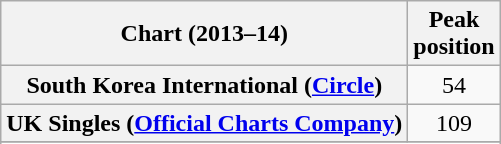<table class="wikitable sortable plainrowheaders" style="text-align:center">
<tr>
<th>Chart (2013–14)</th>
<th>Peak<br>position</th>
</tr>
<tr>
<th scope="row">South Korea International (<a href='#'>Circle</a>)</th>
<td>54</td>
</tr>
<tr>
<th scope="row">UK Singles (<a href='#'>Official Charts Company</a>)</th>
<td align="center">109</td>
</tr>
<tr>
</tr>
<tr>
</tr>
</table>
